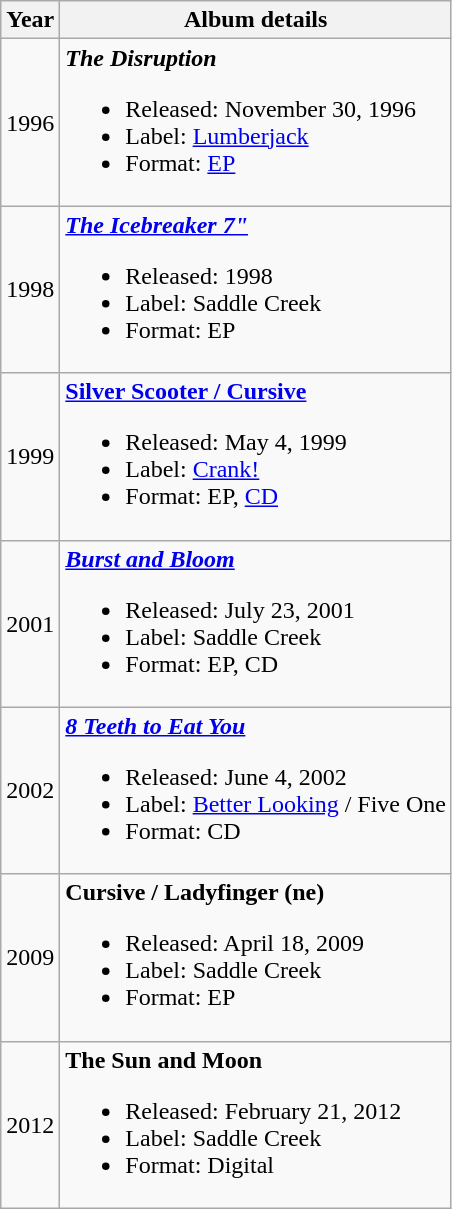<table class ="wikitable">
<tr>
<th>Year</th>
<th>Album details</th>
</tr>
<tr>
<td>1996</td>
<td><strong><em>The Disruption</em></strong><br><ul><li>Released: November 30, 1996</li><li>Label: <a href='#'>Lumberjack</a></li><li>Format: <a href='#'>EP</a></li></ul></td>
</tr>
<tr>
<td>1998</td>
<td><strong><em><a href='#'>The Icebreaker 7"</a></em></strong><br><ul><li>Released: 1998</li><li>Label: Saddle Creek</li><li>Format: EP</li></ul></td>
</tr>
<tr>
<td>1999</td>
<td><strong><a href='#'>Silver Scooter / Cursive</a></strong><br><ul><li>Released: May 4, 1999</li><li>Label: <a href='#'>Crank!</a></li><li>Format: EP, <a href='#'>CD</a></li></ul></td>
</tr>
<tr>
<td>2001</td>
<td><strong><em><a href='#'>Burst and Bloom</a></em></strong><br><ul><li>Released: July 23, 2001</li><li>Label: Saddle Creek</li><li>Format: EP, CD</li></ul></td>
</tr>
<tr>
<td>2002</td>
<td><strong><em><a href='#'>8 Teeth to Eat You</a></em></strong><br><ul><li>Released: June 4, 2002</li><li>Label: <a href='#'>Better Looking</a> / Five One</li><li>Format: CD</li></ul></td>
</tr>
<tr>
<td>2009</td>
<td><strong>Cursive / Ladyfinger (ne)</strong><br><ul><li>Released: April 18, 2009</li><li>Label: Saddle Creek</li><li>Format: EP</li></ul></td>
</tr>
<tr>
<td>2012</td>
<td><strong>The Sun and Moon</strong><br><ul><li>Released: February 21, 2012</li><li>Label: Saddle Creek</li><li>Format: Digital</li></ul></td>
</tr>
</table>
